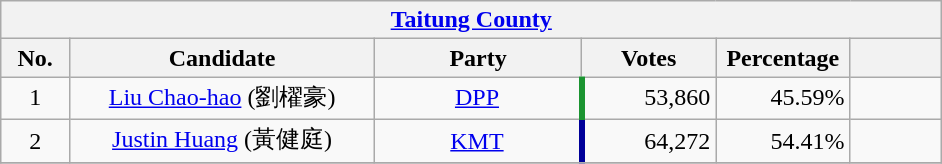<table class="wikitable collapsible" style="text-align:center">
<tr>
<th colspan="7" width=620px><a href='#'>Taitung County</a></th>
</tr>
<tr>
<th width=35>No.</th>
<th width=180>Candidate</th>
<th width=120>Party</th>
<th width=75>Votes</th>
<th width=75>Percentage</th>
<th width=49></th>
</tr>
<tr>
<td>1</td>
<td><a href='#'>Liu Chao-hao</a> (劉櫂豪)</td>
<td><a href='#'>DPP</a></td>
<td style="border-left:4px solid #1B9431;" align="right">53,860</td>
<td align="right">45.59%</td>
<td align="center"></td>
</tr>
<tr>
<td>2</td>
<td><a href='#'>Justin Huang</a> (黃健庭)</td>
<td><a href='#'>KMT</a></td>
<td style="border-left:4px solid #000099;" align="right">64,272</td>
<td align="right">54.41%</td>
<td align="center"></td>
</tr>
<tr bgcolor=EEEEEE>
</tr>
</table>
